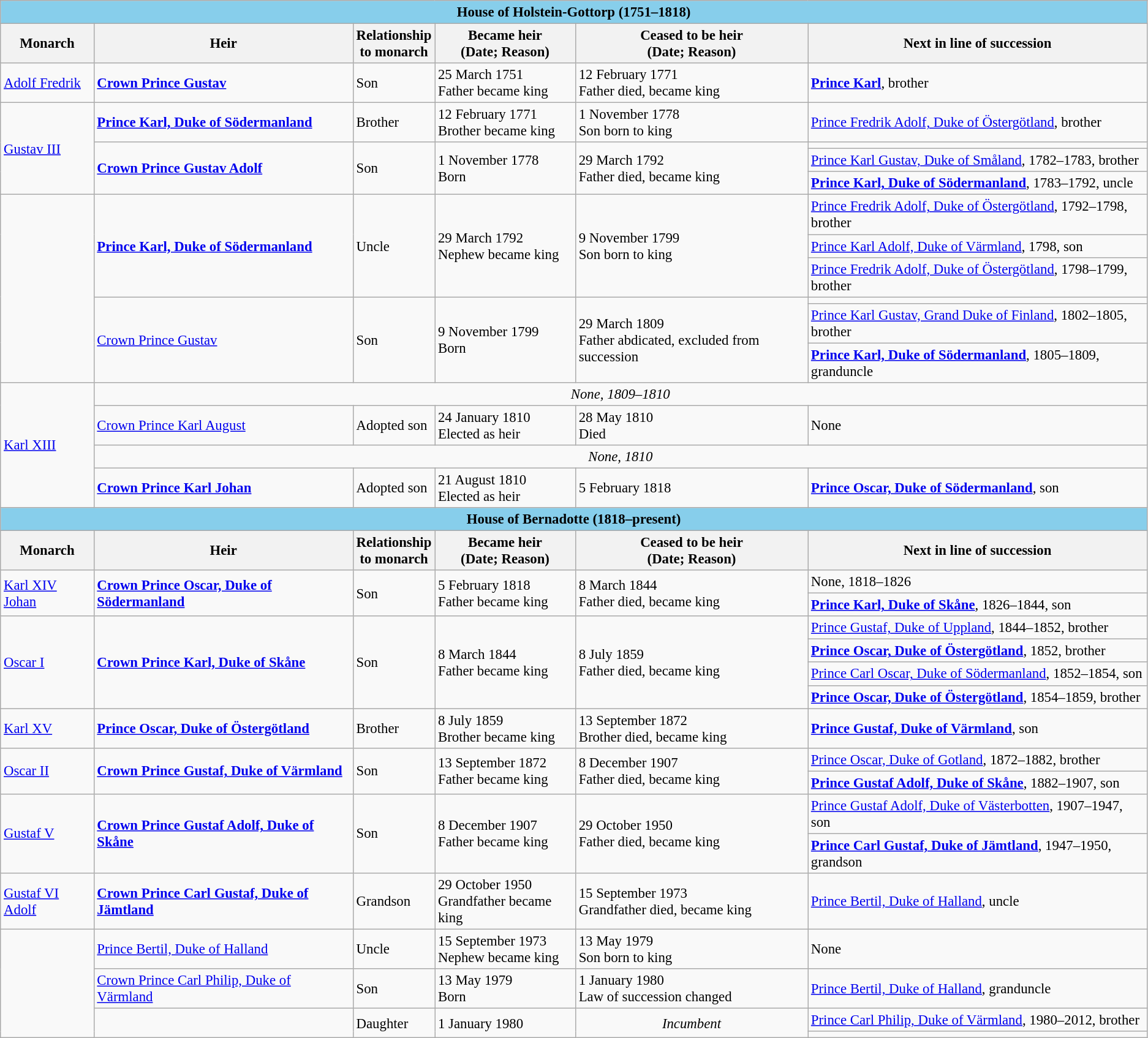<table class="wikitable" style="font-size:95%">
<tr>
<th colspan="6" style="background: skyblue;">House of Holstein-Gottorp (1751–1818)</th>
</tr>
<tr>
<th>Monarch</th>
<th>Heir</th>
<th>Relationship<br>to monarch</th>
<th>Became heir<br>(Date; Reason)</th>
<th>Ceased to be heir<br>(Date; Reason)</th>
<th>Next in line of succession</th>
</tr>
<tr>
<td><a href='#'>Adolf Fredrik</a></td>
<td><strong><a href='#'>Crown Prince Gustav</a></strong></td>
<td>Son</td>
<td>25 March 1751<br>Father became king</td>
<td>12 February 1771<br>Father died, became king</td>
<td><strong><a href='#'>Prince Karl</a></strong>, brother</td>
</tr>
<tr>
<td rowspan="4"><a href='#'>Gustav III</a></td>
<td><strong><a href='#'>Prince Karl, Duke of Södermanland</a></strong></td>
<td>Brother</td>
<td>12 February 1771<br>Brother became king</td>
<td>1 November 1778<br>Son born to king</td>
<td><a href='#'>Prince Fredrik Adolf, Duke of Östergötland</a>, brother</td>
</tr>
<tr>
<td rowspan="3"><strong><a href='#'>Crown Prince Gustav Adolf</a></strong></td>
<td rowspan="3">Son</td>
<td rowspan="3">1 November 1778<br>Born</td>
<td rowspan="3">29 March 1792<br>Father died, became king</td>
<td></td>
</tr>
<tr>
<td><a href='#'>Prince Karl Gustav, Duke of Småland</a>, 1782–1783, brother</td>
</tr>
<tr>
<td><strong><a href='#'>Prince Karl, Duke of Södermanland</a></strong>, 1783–1792, uncle</td>
</tr>
<tr>
<td rowspan="6"></td>
<td rowspan="3"><strong><a href='#'>Prince Karl, Duke of Södermanland</a></strong></td>
<td rowspan="3">Uncle</td>
<td rowspan="3">29 March 1792<br>Nephew became king</td>
<td rowspan="3">9 November 1799<br>Son born to king</td>
<td><a href='#'>Prince Fredrik Adolf, Duke of Östergötland</a>, 1792–1798, brother</td>
</tr>
<tr>
<td><a href='#'>Prince Karl Adolf, Duke of Värmland</a>, 1798, son</td>
</tr>
<tr>
<td><a href='#'>Prince Fredrik Adolf, Duke of Östergötland</a>, 1798–1799, brother</td>
</tr>
<tr>
<td rowspan="3"><a href='#'>Crown Prince Gustav</a></td>
<td rowspan="3">Son</td>
<td rowspan="3">9 November 1799<br>Born</td>
<td rowspan="3">29 March 1809<br>Father abdicated, excluded from succession</td>
<td></td>
</tr>
<tr>
<td><a href='#'>Prince Karl Gustav, Grand Duke of Finland</a>, 1802–1805, brother</td>
</tr>
<tr>
<td><strong><a href='#'>Prince Karl, Duke of Södermanland</a></strong>, 1805–1809, granduncle</td>
</tr>
<tr>
<td rowspan="4"><a href='#'>Karl XIII</a></td>
<td colspan="5" align="center"><em>None, 1809–1810</em></td>
</tr>
<tr>
<td><a href='#'>Crown Prince Karl August</a></td>
<td>Adopted son</td>
<td>24 January 1810<br>Elected as heir</td>
<td>28 May 1810<br>Died</td>
<td>None</td>
</tr>
<tr>
<td colspan="5" align="center"><em>None, 1810</em></td>
</tr>
<tr>
<td><strong><a href='#'>Crown Prince Karl Johan</a></strong></td>
<td>Adopted son</td>
<td>21 August 1810<br>Elected as heir</td>
<td>5 February 1818<br></td>
<td><strong><a href='#'>Prince Oscar, Duke of Södermanland</a></strong>, son</td>
</tr>
<tr>
<th colspan="6" style="background: skyblue;">House of Bernadotte (1818–present)</th>
</tr>
<tr>
<th>Monarch</th>
<th>Heir</th>
<th>Relationship<br>to monarch</th>
<th>Became heir<br>(Date; Reason)</th>
<th>Ceased to be heir<br>(Date; Reason)</th>
<th>Next in line of succession</th>
</tr>
<tr>
<td rowspan="2"><a href='#'>Karl XIV Johan</a></td>
<td rowspan="2"><strong><a href='#'>Crown Prince Oscar, Duke of Södermanland</a></strong></td>
<td rowspan="2">Son</td>
<td rowspan="2">5 February 1818<br>Father became king</td>
<td rowspan="2">8 March 1844<br>Father died, became king</td>
<td>None, 1818–1826</td>
</tr>
<tr>
<td><strong><a href='#'>Prince Karl, Duke of Skåne</a></strong>, 1826–1844, son</td>
</tr>
<tr>
<td rowspan="4"><a href='#'>Oscar I</a></td>
<td rowspan="4"><strong><a href='#'>Crown Prince Karl, Duke of Skåne</a></strong></td>
<td rowspan="4">Son</td>
<td rowspan="4">8 March 1844<br>Father became king</td>
<td rowspan="4">8 July 1859<br>Father died, became king</td>
<td><a href='#'>Prince Gustaf, Duke of Uppland</a>, 1844–1852, brother</td>
</tr>
<tr>
<td><strong><a href='#'>Prince Oscar, Duke of Östergötland</a></strong>, 1852, brother</td>
</tr>
<tr>
<td><a href='#'>Prince Carl Oscar, Duke of Södermanland</a>, 1852–1854, son</td>
</tr>
<tr>
<td><strong><a href='#'>Prince Oscar, Duke of Östergötland</a></strong>, 1854–1859, brother</td>
</tr>
<tr>
<td><a href='#'>Karl XV</a></td>
<td><strong><a href='#'>Prince Oscar, Duke of Östergötland</a></strong></td>
<td>Brother</td>
<td>8 July 1859<br>Brother became king</td>
<td>13 September 1872<br>Brother died, became king</td>
<td><strong><a href='#'>Prince Gustaf, Duke of Värmland</a></strong>, son</td>
</tr>
<tr>
<td rowspan="2"><a href='#'>Oscar II</a></td>
<td rowspan="2"><strong><a href='#'>Crown Prince Gustaf, Duke of Värmland</a></strong></td>
<td rowspan="2">Son</td>
<td rowspan="2">13 September 1872<br>Father became king</td>
<td rowspan="2">8 December 1907<br>Father died, became king</td>
<td><a href='#'>Prince Oscar, Duke of Gotland</a>, 1872–1882, brother</td>
</tr>
<tr>
<td><strong><a href='#'>Prince Gustaf Adolf, Duke of Skåne</a></strong>, 1882–1907, son</td>
</tr>
<tr>
<td rowspan="2"><a href='#'>Gustaf V</a></td>
<td rowspan="2"><strong><a href='#'>Crown Prince Gustaf Adolf, Duke of Skåne</a></strong></td>
<td rowspan="2">Son</td>
<td rowspan="2">8 December 1907<br>Father became king</td>
<td rowspan="2">29 October 1950<br>Father died, became king</td>
<td><a href='#'>Prince Gustaf Adolf, Duke of Västerbotten</a>, 1907–1947, son</td>
</tr>
<tr>
<td><strong><a href='#'>Prince Carl Gustaf, Duke of Jämtland</a></strong>, 1947–1950, grandson</td>
</tr>
<tr>
<td><a href='#'>Gustaf VI Adolf</a></td>
<td><strong><a href='#'>Crown Prince Carl Gustaf, Duke of Jämtland</a></strong></td>
<td>Grandson</td>
<td>29 October 1950<br>Grandfather became king</td>
<td>15 September 1973<br>Grandfather died, became king</td>
<td><a href='#'>Prince Bertil, Duke of Halland</a>, uncle</td>
</tr>
<tr>
<td rowspan="4"></td>
<td><a href='#'>Prince Bertil, Duke of Halland</a></td>
<td>Uncle</td>
<td>15 September 1973<br>Nephew became king</td>
<td>13 May 1979<br>Son born to king</td>
<td>None</td>
</tr>
<tr>
<td><a href='#'>Crown Prince Carl Philip, Duke of Värmland</a></td>
<td>Son</td>
<td>13 May 1979<br>Born</td>
<td>1 January 1980<br>Law of succession changed</td>
<td><a href='#'>Prince Bertil, Duke of Halland</a>, granduncle</td>
</tr>
<tr>
<td rowspan="2"></td>
<td rowspan="2">Daughter</td>
<td rowspan="2">1 January 1980<br></td>
<td rowspan="2" style="text-align: center;"><em>Incumbent</em></td>
<td><a href='#'>Prince Carl Philip, Duke of Värmland</a>, 1980–2012, brother</td>
</tr>
<tr>
<td></td>
</tr>
</table>
